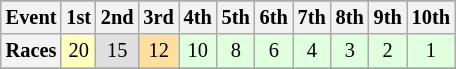<table class="wikitable" style="font-size: 85%; text-align:center;">
<tr>
</tr>
<tr>
<th>Event</th>
<th>1st</th>
<th>2nd</th>
<th>3rd</th>
<th>4th</th>
<th>5th</th>
<th>6th</th>
<th>7th</th>
<th>8th</th>
<th>9th</th>
<th>10th</th>
</tr>
<tr>
<th>Races</th>
<td style="background:#FFFFBF;">20</td>
<td style="background:#DFDFDF;">15</td>
<td style="background:#FFDF9F;">12</td>
<td style="background:#DFFFDF;">10</td>
<td style="background:#DFFFDF;">8</td>
<td style="background:#DFFFDF;">6</td>
<td style="background:#DFFFDF;">4</td>
<td style="background:#DFFFDF;">3</td>
<td style="background:#DFFFDF;">2</td>
<td style="background:#DFFFDF;">1</td>
</tr>
<tr>
</tr>
</table>
